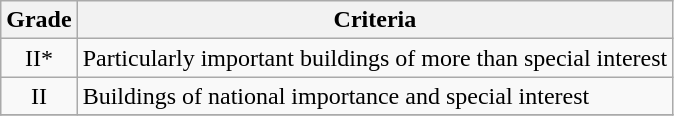<table class="wikitable" border="1">
<tr>
<th>Grade</th>
<th>Criteria</th>
</tr>
<tr>
<td align="center" >II*</td>
<td>Particularly important buildings of more than special interest</td>
</tr>
<tr>
<td align="center" >II</td>
<td>Buildings of national importance and special interest</td>
</tr>
<tr>
</tr>
</table>
